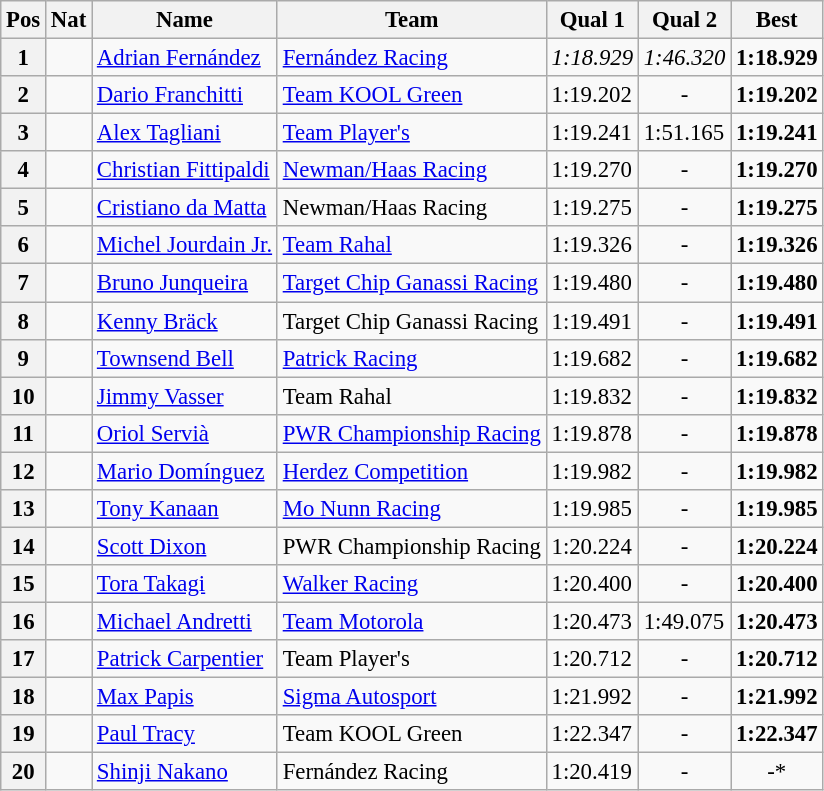<table class="wikitable" style="font-size: 95%;">
<tr>
<th>Pos</th>
<th>Nat</th>
<th>Name</th>
<th>Team</th>
<th>Qual 1</th>
<th>Qual 2</th>
<th>Best</th>
</tr>
<tr>
<th>1</th>
<td></td>
<td><a href='#'>Adrian Fernández</a></td>
<td><a href='#'>Fernández Racing</a></td>
<td><em>1:18.929</em></td>
<td><em>1:46.320</em></td>
<td><strong>1:18.929</strong></td>
</tr>
<tr>
<th>2</th>
<td></td>
<td><a href='#'>Dario Franchitti</a></td>
<td><a href='#'>Team KOOL Green</a></td>
<td>1:19.202</td>
<td align=center>-</td>
<td><strong>1:19.202</strong></td>
</tr>
<tr>
<th>3</th>
<td></td>
<td><a href='#'>Alex Tagliani</a></td>
<td><a href='#'>Team Player's</a></td>
<td>1:19.241</td>
<td>1:51.165</td>
<td><strong>1:19.241</strong></td>
</tr>
<tr>
<th>4</th>
<td></td>
<td><a href='#'>Christian Fittipaldi</a></td>
<td><a href='#'>Newman/Haas Racing</a></td>
<td>1:19.270</td>
<td align=center>-</td>
<td><strong>1:19.270</strong></td>
</tr>
<tr>
<th>5</th>
<td></td>
<td><a href='#'>Cristiano da Matta</a></td>
<td>Newman/Haas Racing</td>
<td>1:19.275</td>
<td align=center>-</td>
<td><strong>1:19.275</strong></td>
</tr>
<tr>
<th>6</th>
<td></td>
<td><a href='#'>Michel Jourdain Jr.</a></td>
<td><a href='#'>Team Rahal</a></td>
<td>1:19.326</td>
<td align=center>-</td>
<td><strong>1:19.326</strong></td>
</tr>
<tr>
<th>7</th>
<td></td>
<td><a href='#'>Bruno Junqueira</a></td>
<td><a href='#'>Target Chip Ganassi Racing</a></td>
<td>1:19.480</td>
<td align=center>-</td>
<td><strong>1:19.480</strong></td>
</tr>
<tr>
<th>8</th>
<td></td>
<td><a href='#'>Kenny Bräck</a></td>
<td>Target Chip Ganassi Racing</td>
<td>1:19.491</td>
<td align=center>-</td>
<td><strong>1:19.491</strong></td>
</tr>
<tr>
<th>9</th>
<td></td>
<td><a href='#'>Townsend Bell</a></td>
<td><a href='#'>Patrick Racing</a></td>
<td>1:19.682</td>
<td align=center>-</td>
<td><strong>1:19.682</strong></td>
</tr>
<tr>
<th>10</th>
<td></td>
<td><a href='#'>Jimmy Vasser</a></td>
<td>Team Rahal</td>
<td>1:19.832</td>
<td align=center>-</td>
<td><strong>1:19.832</strong></td>
</tr>
<tr>
<th>11</th>
<td></td>
<td><a href='#'>Oriol Servià</a></td>
<td><a href='#'>PWR Championship Racing</a></td>
<td>1:19.878</td>
<td align=center>-</td>
<td><strong>1:19.878</strong></td>
</tr>
<tr>
<th>12</th>
<td></td>
<td><a href='#'>Mario Domínguez</a></td>
<td><a href='#'>Herdez Competition</a></td>
<td>1:19.982</td>
<td align=center>-</td>
<td><strong>1:19.982</strong></td>
</tr>
<tr>
<th>13</th>
<td></td>
<td><a href='#'>Tony Kanaan</a></td>
<td><a href='#'>Mo Nunn Racing</a></td>
<td>1:19.985</td>
<td align=center>-</td>
<td><strong>1:19.985</strong></td>
</tr>
<tr>
<th>14</th>
<td></td>
<td><a href='#'>Scott Dixon</a></td>
<td>PWR Championship Racing</td>
<td>1:20.224</td>
<td align=center>-</td>
<td><strong>1:20.224</strong></td>
</tr>
<tr>
<th>15</th>
<td></td>
<td><a href='#'>Tora Takagi</a></td>
<td><a href='#'>Walker Racing</a></td>
<td>1:20.400</td>
<td align=center>-</td>
<td><strong>1:20.400</strong></td>
</tr>
<tr>
<th>16</th>
<td></td>
<td><a href='#'>Michael Andretti</a></td>
<td><a href='#'>Team Motorola</a></td>
<td>1:20.473</td>
<td>1:49.075</td>
<td><strong>1:20.473</strong></td>
</tr>
<tr>
<th>17</th>
<td></td>
<td><a href='#'>Patrick Carpentier</a></td>
<td>Team Player's</td>
<td>1:20.712</td>
<td align=center>-</td>
<td><strong>1:20.712</strong></td>
</tr>
<tr>
<th>18</th>
<td></td>
<td><a href='#'>Max Papis</a></td>
<td><a href='#'>Sigma Autosport</a></td>
<td>1:21.992</td>
<td align=center>-</td>
<td><strong>1:21.992</strong></td>
</tr>
<tr>
<th>19</th>
<td></td>
<td><a href='#'>Paul Tracy</a></td>
<td>Team KOOL Green</td>
<td>1:22.347</td>
<td align=center>-</td>
<td><strong>1:22.347</strong></td>
</tr>
<tr>
<th>20</th>
<td></td>
<td><a href='#'>Shinji Nakano</a></td>
<td>Fernández Racing</td>
<td>1:20.419</td>
<td align=center>-</td>
<td align=center>-*</td>
</tr>
</table>
